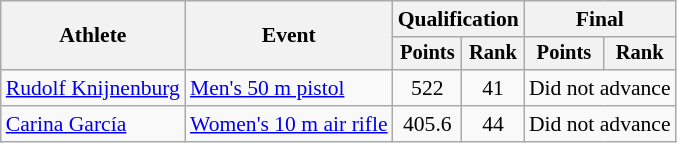<table class="wikitable" style="font-size:90%">
<tr>
<th rowspan="2">Athlete</th>
<th rowspan="2">Event</th>
<th colspan=2>Qualification</th>
<th colspan=2>Final</th>
</tr>
<tr style="font-size:95%">
<th>Points</th>
<th>Rank</th>
<th>Points</th>
<th>Rank</th>
</tr>
<tr align=center>
<td align=left><a href='#'>Rudolf Knijnenburg</a></td>
<td align=left><a href='#'>Men's 50 m pistol</a></td>
<td>522</td>
<td>41</td>
<td colspan=2>Did not advance</td>
</tr>
<tr align=center>
<td align=left><a href='#'>Carina García</a></td>
<td align=left><a href='#'>Women's 10 m air rifle</a></td>
<td>405.6</td>
<td>44</td>
<td colspan=2>Did not advance</td>
</tr>
</table>
